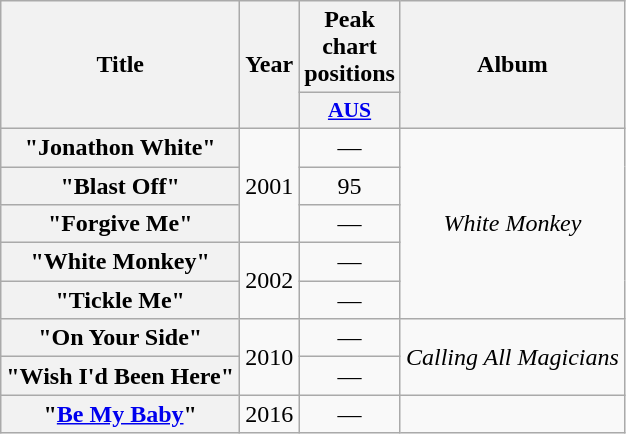<table class="wikitable plainrowheaders" style="text-align:center">
<tr>
<th scope="col" rowspan="2">Title</th>
<th scope="col" rowspan="2">Year</th>
<th scope="col" colspan="1">Peak chart positions</th>
<th scope="col" rowspan="2">Album</th>
</tr>
<tr>
<th scope="col" style="width:3em;font-size:90%;"><a href='#'>AUS</a><br></th>
</tr>
<tr>
<th scope="row">"Jonathon White"</th>
<td rowspan="3">2001</td>
<td>—</td>
<td rowspan="5"><em>White Monkey</em></td>
</tr>
<tr>
<th scope="row">"Blast Off"</th>
<td>95</td>
</tr>
<tr>
<th scope="row">"Forgive Me"</th>
<td>—</td>
</tr>
<tr>
<th scope="row">"White Monkey"</th>
<td rowspan="2">2002</td>
<td>—</td>
</tr>
<tr>
<th scope="row">"Tickle Me"</th>
<td>—</td>
</tr>
<tr>
<th scope="row">"On Your Side"</th>
<td rowspan="2">2010</td>
<td>—</td>
<td rowspan="2"><em>Calling All Magicians</em></td>
</tr>
<tr>
<th scope="row">"Wish I'd Been Here"</th>
<td>—</td>
</tr>
<tr>
<th scope="row">"<a href='#'>Be My Baby</a>"</th>
<td>2016</td>
<td>—</td>
<td></td>
</tr>
</table>
